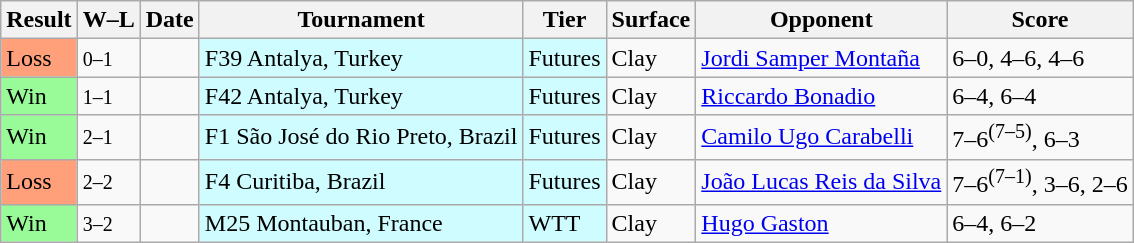<table class="sortable wikitable">
<tr>
<th>Result</th>
<th class="unsortable">W–L</th>
<th>Date</th>
<th>Tournament</th>
<th>Tier</th>
<th>Surface</th>
<th>Opponent</th>
<th class="unsortable">Score</th>
</tr>
<tr>
<td bgcolor=ffa07a>Loss</td>
<td><small>0–1</small></td>
<td></td>
<td style="background:#cffcff;">F39 Antalya, Turkey</td>
<td style="background:#cffcff;">Futures</td>
<td>Clay</td>
<td> <a href='#'>Jordi Samper Montaña</a></td>
<td>6–0, 4–6, 4–6</td>
</tr>
<tr>
<td bgcolor=98fb98>Win</td>
<td><small>1–1</small></td>
<td></td>
<td style="background:#cffcff;">F42 Antalya, Turkey</td>
<td style="background:#cffcff;">Futures</td>
<td>Clay</td>
<td> <a href='#'>Riccardo Bonadio</a></td>
<td>6–4, 6–4</td>
</tr>
<tr>
<td bgcolor=98fb98>Win</td>
<td><small>2–1</small></td>
<td></td>
<td style="background:#cffcff;">F1 São José do Rio Preto, Brazil</td>
<td style="background:#cffcff;">Futures</td>
<td>Clay</td>
<td> <a href='#'>Camilo Ugo Carabelli</a></td>
<td>7–6<sup>(7–5)</sup>, 6–3</td>
</tr>
<tr>
<td bgcolor=ffa07a>Loss</td>
<td><small>2–2</small></td>
<td></td>
<td style="background:#cffcff;">F4 Curitiba, Brazil</td>
<td style="background:#cffcff;">Futures</td>
<td>Clay</td>
<td> <a href='#'>João Lucas Reis da Silva</a></td>
<td>7–6<sup>(7–1)</sup>, 3–6, 2–6</td>
</tr>
<tr>
<td bgcolor=98fb98>Win</td>
<td><small>3–2</small></td>
<td></td>
<td style="background:#cffcff;">M25 Montauban, France</td>
<td style="background:#cffcff;">WTT</td>
<td>Clay</td>
<td> <a href='#'>Hugo Gaston</a></td>
<td>6–4, 6–2</td>
</tr>
</table>
